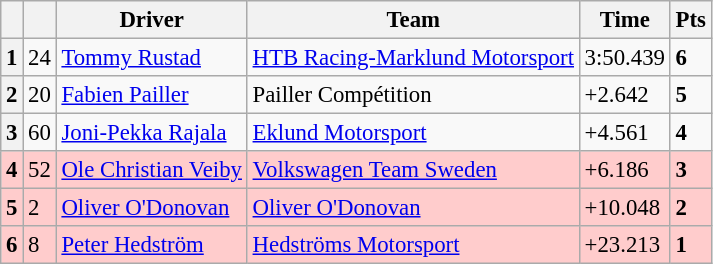<table class=wikitable style="font-size:95%">
<tr>
<th></th>
<th></th>
<th>Driver</th>
<th>Team</th>
<th>Time</th>
<th>Pts</th>
</tr>
<tr>
<th>1</th>
<td>24</td>
<td> <a href='#'>Tommy Rustad</a></td>
<td><a href='#'>HTB Racing-Marklund Motorsport</a></td>
<td>3:50.439</td>
<td><strong>6</strong></td>
</tr>
<tr>
<th>2</th>
<td>20</td>
<td> <a href='#'>Fabien Pailler</a></td>
<td>Pailler Compétition</td>
<td>+2.642</td>
<td><strong>5</strong></td>
</tr>
<tr>
<th>3</th>
<td>60</td>
<td> <a href='#'>Joni-Pekka Rajala</a></td>
<td><a href='#'>Eklund Motorsport</a></td>
<td>+4.561</td>
<td><strong>4</strong></td>
</tr>
<tr>
<th style="background:#ffcccc;">4</th>
<td style="background:#ffcccc;">52</td>
<td style="background:#ffcccc;"> <a href='#'>Ole Christian Veiby</a></td>
<td style="background:#ffcccc;"><a href='#'>Volkswagen Team Sweden</a></td>
<td style="background:#ffcccc;">+6.186</td>
<td style="background:#ffcccc;"><strong>3</strong></td>
</tr>
<tr>
<th style="background:#ffcccc;">5</th>
<td style="background:#ffcccc;">2</td>
<td style="background:#ffcccc;"> <a href='#'>Oliver O'Donovan</a></td>
<td style="background:#ffcccc;"><a href='#'>Oliver O'Donovan</a></td>
<td style="background:#ffcccc;">+10.048</td>
<td style="background:#ffcccc;"><strong>2</strong></td>
</tr>
<tr>
<th style="background:#ffcccc;">6</th>
<td style="background:#ffcccc;">8</td>
<td style="background:#ffcccc;"> <a href='#'>Peter Hedström</a></td>
<td style="background:#ffcccc;"><a href='#'>Hedströms Motorsport</a></td>
<td style="background:#ffcccc;">+23.213</td>
<td style="background:#ffcccc;"><strong>1</strong></td>
</tr>
</table>
